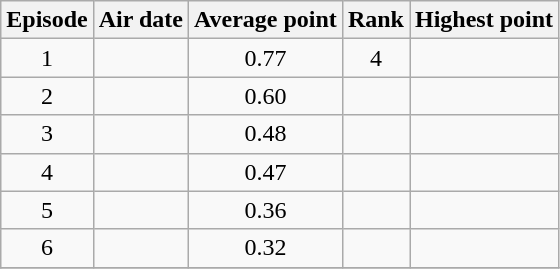<table class="wikitable" style="text-align:center">
<tr>
<th>Episode</th>
<th>Air date</th>
<th>Average point</th>
<th>Rank</th>
<th>Highest point</th>
</tr>
<tr>
<td>1</td>
<td></td>
<td>0.77</td>
<td>4</td>
<td></td>
</tr>
<tr>
<td>2</td>
<td></td>
<td>0.60</td>
<td></td>
<td></td>
</tr>
<tr>
<td>3</td>
<td></td>
<td>0.48</td>
<td></td>
<td></td>
</tr>
<tr>
<td>4</td>
<td></td>
<td>0.47</td>
<td></td>
<td></td>
</tr>
<tr>
<td>5</td>
<td></td>
<td>0.36</td>
<td></td>
<td></td>
</tr>
<tr>
<td>6</td>
<td></td>
<td>0.32</td>
<td></td>
<td></td>
</tr>
<tr>
</tr>
</table>
